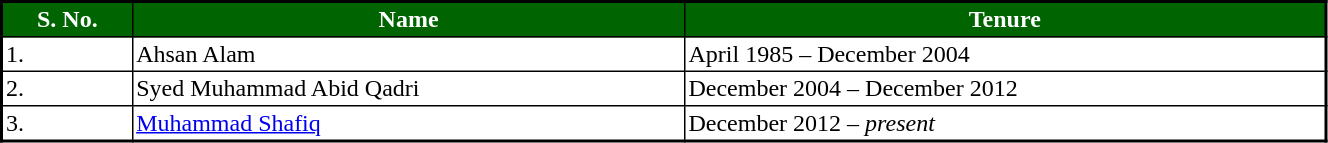<table class="sortable" style="border-collapse: collapse; border: 2px #000000 solid; font-size: x-big; font-family: verdana" width="70%" cellspacing="0" cellpadding="2" border="1">
<tr>
<th style="background-color:#006400; color: white">S. No.</th>
<th style="background-color:#006400; color: white">Name</th>
<th style="background-color:#006400; color: white">Tenure</th>
</tr>
<tr>
<td>1.</td>
<td>Ahsan Alam</td>
<td>April 1985 – December 2004</td>
</tr>
<tr>
<td>2.</td>
<td>Syed Muhammad Abid Qadri</td>
<td>December 2004 – December 2012</td>
</tr>
<tr>
<td>3.</td>
<td><a href='#'>Muhammad Shafiq</a></td>
<td>December 2012 – <em>present</em></td>
</tr>
</table>
